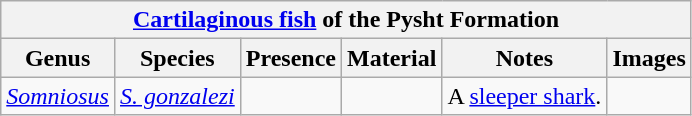<table class="wikitable" align="center">
<tr>
<th colspan="6" align="center"><strong><a href='#'>Cartilaginous fish</a> of the Pysht Formation</strong></th>
</tr>
<tr>
<th>Genus</th>
<th>Species</th>
<th>Presence</th>
<th><strong>Material</strong></th>
<th>Notes</th>
<th>Images</th>
</tr>
<tr>
<td><em><a href='#'>Somniosus</a></em></td>
<td><em><a href='#'>S. gonzalezi</a></em></td>
<td></td>
<td></td>
<td>A <a href='#'>sleeper shark</a>.</td>
<td></td>
</tr>
</table>
